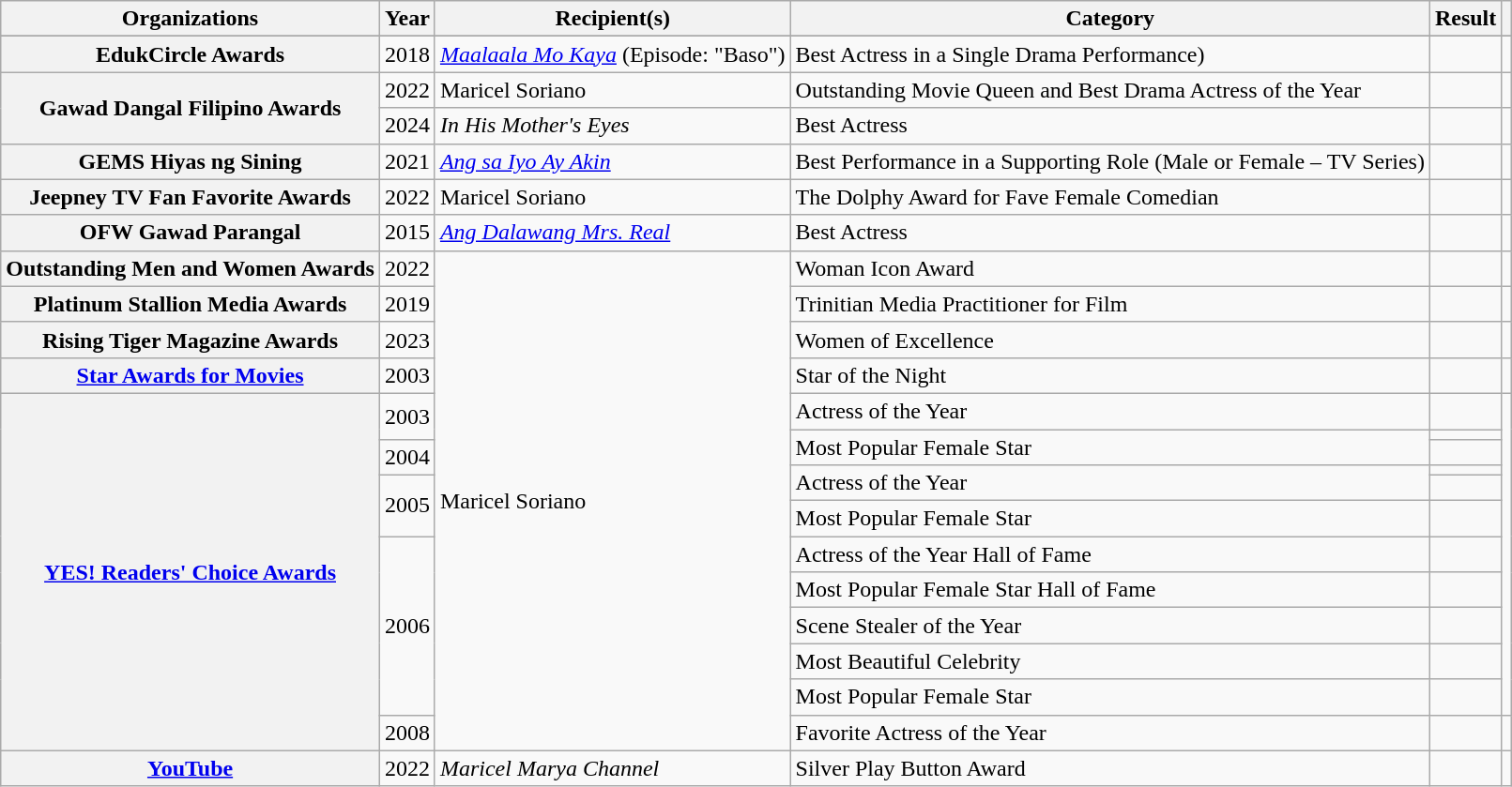<table class="wikitable sortable plainrowheaders">
<tr>
<th scope="col">Organizations</th>
<th scope="col">Year</th>
<th scope="col">Recipient(s)</th>
<th scope="col">Category</th>
<th scope="col">Result</th>
<th scope="col" class="unsortable"></th>
</tr>
<tr>
</tr>
<tr>
<th scope="rowgroup">EdukCircle Awards</th>
<td>2018</td>
<td><em><a href='#'>Maalaala Mo Kaya</a></em> (Episode: "Baso")</td>
<td>Best Actress in a Single Drama Performance)</td>
<td></td>
<td></td>
</tr>
<tr>
<th scope="rowgroup" rowspan="2">Gawad Dangal Filipino Awards</th>
<td>2022</td>
<td>Maricel Soriano</td>
<td>Outstanding Movie Queen and Best Drama Actress of the Year</td>
<td></td>
<td></td>
</tr>
<tr>
<td>2024</td>
<td><em>In His Mother's Eyes</em></td>
<td>Best Actress</td>
<td></td>
<td></td>
</tr>
<tr>
<th scope="rowgroup">GEMS Hiyas ng Sining</th>
<td>2021</td>
<td><em><a href='#'>Ang sa Iyo Ay Akin</a></em></td>
<td>Best Performance in a Supporting Role (Male or Female – TV Series)</td>
<td></td>
<td></td>
</tr>
<tr>
<th scope="rowgroup">Jeepney TV Fan Favorite Awards</th>
<td>2022</td>
<td>Maricel Soriano</td>
<td>The Dolphy Award for Fave Female Comedian</td>
<td></td>
<td></td>
</tr>
<tr>
<th scope="rowgroup">OFW Gawad Parangal</th>
<td>2015</td>
<td><em><a href='#'>Ang Dalawang Mrs. Real</a></em></td>
<td>Best Actress</td>
<td></td>
<td></td>
</tr>
<tr>
<th scope="rowgroup">Outstanding Men and Women Awards</th>
<td>2022</td>
<td rowspan="16">Maricel Soriano</td>
<td>Woman Icon Award</td>
<td></td>
<td></td>
</tr>
<tr>
<th scope="rowgroup">Platinum Stallion Media Awards</th>
<td>2019</td>
<td>Trinitian Media Practitioner for Film</td>
<td></td>
<td></td>
</tr>
<tr>
<th scope="rowgroup">Rising Tiger Magazine Awards</th>
<td>2023</td>
<td>Women of Excellence</td>
<td></td>
<td></td>
</tr>
<tr>
<th scope="rowgroup"><a href='#'>Star Awards for Movies</a></th>
<td>2003</td>
<td>Star of the Night</td>
<td></td>
<td></td>
</tr>
<tr>
<th rowspan="12" scope="rowgroup"><a href='#'>YES! Readers' Choice Awards</a></th>
<td rowspan="2">2003</td>
<td>Actress of the Year</td>
<td></td>
<td rowspan="11"></td>
</tr>
<tr>
<td rowspan="2">Most Popular Female Star</td>
<td></td>
</tr>
<tr>
<td rowspan="2">2004</td>
<td></td>
</tr>
<tr>
<td rowspan="2">Actress of the Year</td>
<td></td>
</tr>
<tr>
<td rowspan="2">2005</td>
<td></td>
</tr>
<tr>
<td>Most Popular Female Star</td>
<td></td>
</tr>
<tr>
<td rowspan="5">2006</td>
<td>Actress of the Year Hall of Fame</td>
<td></td>
</tr>
<tr>
<td>Most Popular Female Star Hall of Fame</td>
<td></td>
</tr>
<tr>
<td>Scene Stealer of the Year</td>
<td></td>
</tr>
<tr>
<td>Most Beautiful Celebrity</td>
<td></td>
</tr>
<tr>
<td>Most Popular Female Star</td>
<td></td>
</tr>
<tr>
<td>2008</td>
<td>Favorite Actress of the Year</td>
<td></td>
<td></td>
</tr>
<tr>
<th scope="rowgroup"><a href='#'>YouTube</a></th>
<td>2022</td>
<td><em>Maricel Marya Channel</em></td>
<td>Silver Play Button Award</td>
<td></td>
<td></td>
</tr>
</table>
